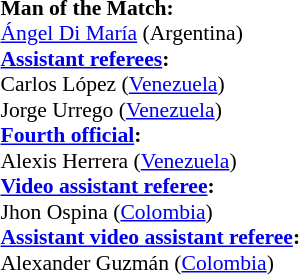<table width=50% style="font-size:90%">
<tr>
<td><br><strong>Man of the Match:</strong>
<br><a href='#'>Ángel Di María</a> (Argentina)<br><strong><a href='#'>Assistant referees</a>:</strong>
<br>Carlos López (<a href='#'>Venezuela</a>)
<br>Jorge Urrego (<a href='#'>Venezuela</a>)
<br><strong><a href='#'>Fourth official</a>:</strong>
<br>Alexis Herrera (<a href='#'>Venezuela</a>)
<br><strong><a href='#'>Video assistant referee</a>:</strong>
<br>Jhon Ospina (<a href='#'>Colombia</a>)
<br><strong><a href='#'>Assistant video assistant referee</a>:</strong>
<br>Alexander Guzmán (<a href='#'>Colombia</a>)</td>
</tr>
</table>
